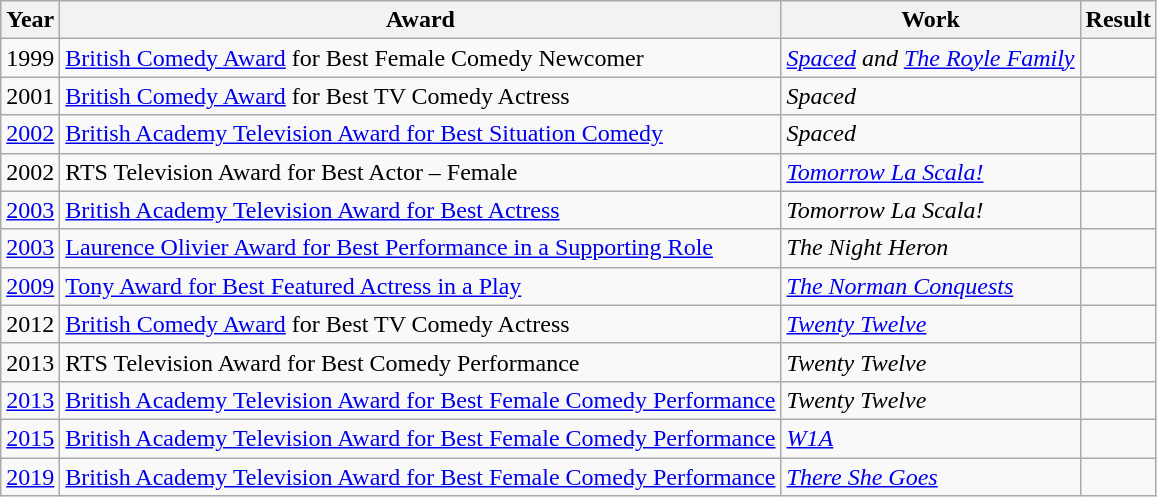<table class="wikitable sortable">
<tr>
<th>Year</th>
<th>Award</th>
<th>Work</th>
<th>Result</th>
</tr>
<tr>
<td>1999</td>
<td><a href='#'>British Comedy Award</a> for Best Female Comedy Newcomer</td>
<td><em><a href='#'>Spaced</a> and <a href='#'>The Royle Family</a></em></td>
<td></td>
</tr>
<tr>
<td>2001</td>
<td><a href='#'>British Comedy Award</a> for Best TV Comedy Actress</td>
<td><em>Spaced</em></td>
<td></td>
</tr>
<tr>
<td><a href='#'>2002</a></td>
<td><a href='#'>British Academy Television Award for Best Situation Comedy</a></td>
<td><em>Spaced</em></td>
<td></td>
</tr>
<tr>
<td>2002</td>
<td>RTS Television Award	for Best Actor – Female</td>
<td><em><a href='#'>Tomorrow La Scala!</a></em></td>
<td></td>
</tr>
<tr>
<td><a href='#'>2003</a></td>
<td><a href='#'>British Academy Television Award for Best Actress</a></td>
<td><em>Tomorrow La Scala!</em></td>
<td></td>
</tr>
<tr>
<td><a href='#'>2003</a></td>
<td><a href='#'>Laurence Olivier Award for Best Performance in a Supporting Role</a></td>
<td><em>The Night Heron</em></td>
<td></td>
</tr>
<tr>
<td><a href='#'>2009</a></td>
<td><a href='#'>Tony Award for Best Featured Actress in a Play</a></td>
<td><em><a href='#'>The Norman Conquests</a></em></td>
<td></td>
</tr>
<tr>
<td>2012</td>
<td><a href='#'>British Comedy Award</a> for Best TV Comedy Actress</td>
<td><em><a href='#'>Twenty Twelve</a></em></td>
<td></td>
</tr>
<tr>
<td>2013</td>
<td>RTS Television Award	for Best Comedy Performance</td>
<td><em>Twenty Twelve</em></td>
<td></td>
</tr>
<tr>
<td><a href='#'>2013</a></td>
<td><a href='#'>British Academy Television Award for Best Female Comedy Performance</a></td>
<td><em>Twenty Twelve</em></td>
<td></td>
</tr>
<tr>
<td><a href='#'>2015</a></td>
<td><a href='#'>British Academy Television Award for Best Female Comedy Performance</a></td>
<td><em><a href='#'>W1A</a></em></td>
<td></td>
</tr>
<tr>
<td><a href='#'>2019</a></td>
<td><a href='#'>British Academy Television Award for Best Female Comedy Performance</a></td>
<td><em><a href='#'>There She Goes</a></em></td>
<td></td>
</tr>
</table>
